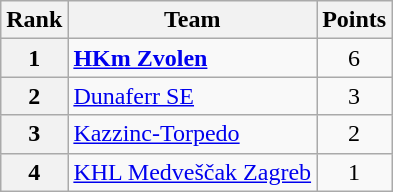<table class="wikitable" style="text-align: center;">
<tr>
<th>Rank</th>
<th>Team</th>
<th>Points</th>
</tr>
<tr>
<th>1</th>
<td style="text-align: left;"> <strong><a href='#'>HKm Zvolen</a></strong></td>
<td>6</td>
</tr>
<tr>
<th>2</th>
<td style="text-align: left;"> <a href='#'>Dunaferr SE</a></td>
<td>3</td>
</tr>
<tr>
<th>3</th>
<td style="text-align: left;"> <a href='#'>Kazzinc-Torpedo</a></td>
<td>2</td>
</tr>
<tr>
<th>4</th>
<td style="text-align: left;"> <a href='#'>KHL Medveščak Zagreb</a></td>
<td>1</td>
</tr>
</table>
